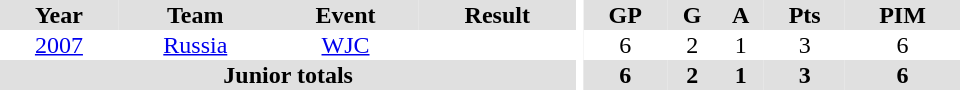<table border="0" cellpadding="1" cellspacing="0" ID="Table3" style="text-align:center; width:40em">
<tr ALIGN="center" bgcolor="#e0e0e0">
<th>Year</th>
<th>Team</th>
<th>Event</th>
<th>Result</th>
<th rowspan="99" bgcolor="#ffffff"></th>
<th>GP</th>
<th>G</th>
<th>A</th>
<th>Pts</th>
<th>PIM</th>
</tr>
<tr>
<td><a href='#'>2007</a></td>
<td><a href='#'>Russia</a></td>
<td><a href='#'>WJC</a></td>
<td></td>
<td>6</td>
<td>2</td>
<td>1</td>
<td>3</td>
<td>6</td>
</tr>
<tr bgcolor="#e0e0e0">
<th colspan="4">Junior totals</th>
<th>6</th>
<th>2</th>
<th>1</th>
<th>3</th>
<th>6</th>
</tr>
</table>
